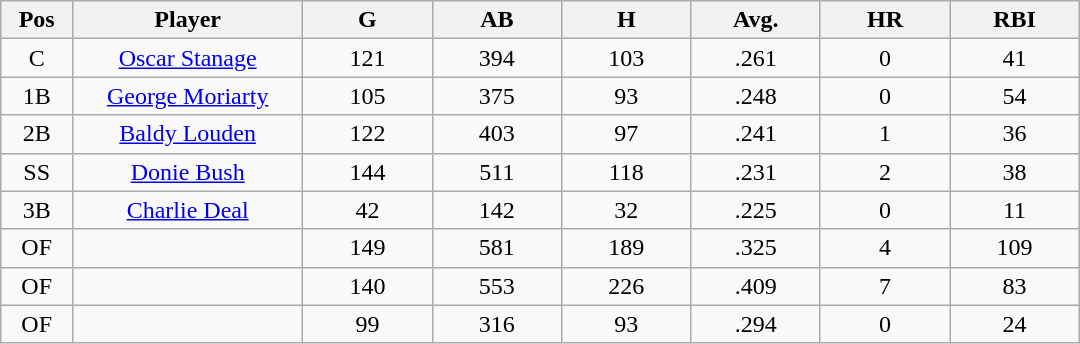<table class="wikitable sortable">
<tr>
<th bgcolor="#DDDDFF" width="5%">Pos</th>
<th bgcolor="#DDDDFF" width="16%">Player</th>
<th bgcolor="#DDDDFF" width="9%">G</th>
<th bgcolor="#DDDDFF" width="9%">AB</th>
<th bgcolor="#DDDDFF" width="9%">H</th>
<th bgcolor="#DDDDFF" width="9%">Avg.</th>
<th bgcolor="#DDDDFF" width="9%">HR</th>
<th bgcolor="#DDDDFF" width="9%">RBI</th>
</tr>
<tr align="center">
<td>C</td>
<td><a href='#'>Oscar Stanage</a></td>
<td>121</td>
<td>394</td>
<td>103</td>
<td>.261</td>
<td>0</td>
<td>41</td>
</tr>
<tr align=center>
<td>1B</td>
<td><a href='#'>George Moriarty</a></td>
<td>105</td>
<td>375</td>
<td>93</td>
<td>.248</td>
<td>0</td>
<td>54</td>
</tr>
<tr align=center>
<td>2B</td>
<td><a href='#'>Baldy Louden</a></td>
<td>122</td>
<td>403</td>
<td>97</td>
<td>.241</td>
<td>1</td>
<td>36</td>
</tr>
<tr align=center>
<td>SS</td>
<td><a href='#'>Donie Bush</a></td>
<td>144</td>
<td>511</td>
<td>118</td>
<td>.231</td>
<td>2</td>
<td>38</td>
</tr>
<tr align=center>
<td>3B</td>
<td><a href='#'>Charlie Deal</a></td>
<td>42</td>
<td>142</td>
<td>32</td>
<td>.225</td>
<td>0</td>
<td>11</td>
</tr>
<tr align=center>
<td>OF</td>
<td></td>
<td>149</td>
<td>581</td>
<td>189</td>
<td>.325</td>
<td>4</td>
<td>109</td>
</tr>
<tr align="center">
<td>OF</td>
<td></td>
<td>140</td>
<td>553</td>
<td>226</td>
<td>.409</td>
<td>7</td>
<td>83</td>
</tr>
<tr align="center">
<td>OF</td>
<td></td>
<td>99</td>
<td>316</td>
<td>93</td>
<td>.294</td>
<td>0</td>
<td>24</td>
</tr>
</table>
